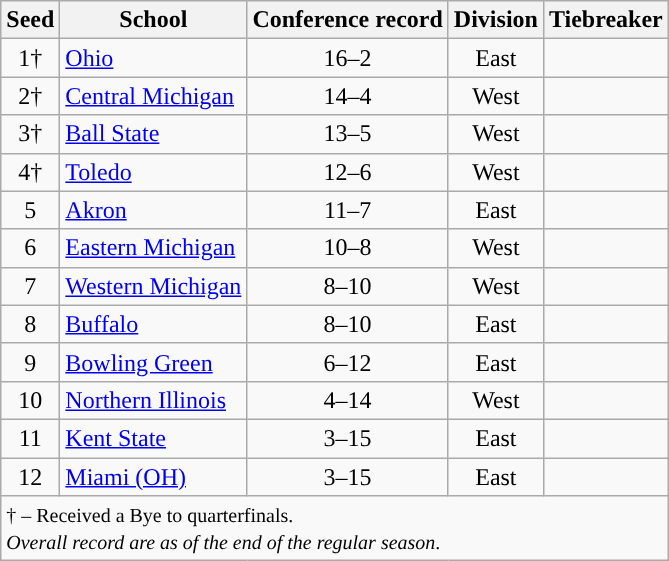<table class="wikitable" style="text-align:center">
<tr>
<th>Seed</th>
<th>School</th>
<th>Conference record</th>
<th>Division</th>
<th>Tiebreaker</th>
</tr>
<tr>
<td>1†</td>
<td align=left><a href='#'>Ohio</a></td>
<td>16–2</td>
<td>East</td>
<td align=left></td>
</tr>
<tr>
<td>2†</td>
<td align=left><a href='#'>Central Michigan</a></td>
<td>14–4</td>
<td>West</td>
<td align=left></td>
</tr>
<tr>
<td>3†</td>
<td align=left><a href='#'>Ball State</a></td>
<td>13–5</td>
<td>West</td>
<td align=left></td>
</tr>
<tr>
<td>4†</td>
<td align=left><a href='#'>Toledo</a></td>
<td>12–6</td>
<td>West</td>
<td align=left></td>
</tr>
<tr>
<td>5</td>
<td align=left><a href='#'>Akron</a></td>
<td>11–7</td>
<td>East</td>
<td align=left></td>
</tr>
<tr>
<td>6</td>
<td align=left><a href='#'>Eastern Michigan</a></td>
<td>10–8</td>
<td>West</td>
<td align=left></td>
</tr>
<tr>
<td>7</td>
<td align=left><a href='#'>Western Michigan</a></td>
<td>8–10</td>
<td>West</td>
<td align=left></td>
</tr>
<tr>
<td>8</td>
<td align=left><a href='#'>Buffalo</a></td>
<td>8–10</td>
<td>East</td>
<td align=left></td>
</tr>
<tr>
<td>9</td>
<td align=left><a href='#'>Bowling Green</a></td>
<td>6–12</td>
<td>East</td>
<td align=left></td>
</tr>
<tr>
<td>10</td>
<td align=left><a href='#'>Northern Illinois</a></td>
<td>4–14</td>
<td>West</td>
<td align=left></td>
</tr>
<tr>
<td>11</td>
<td align=left><a href='#'>Kent State</a></td>
<td>3–15</td>
<td>East</td>
<td align=left></td>
</tr>
<tr>
<td>12</td>
<td align=left><a href='#'>Miami (OH)</a></td>
<td>3–15</td>
<td>East</td>
<td align=left></td>
</tr>
<tr>
<td colspan="5" style="text-align:left;"><small>† – Received a Bye to quarterfinals. <br><em>Overall record are as of the end of the regular season</em>.</small></td>
</tr>
</table>
